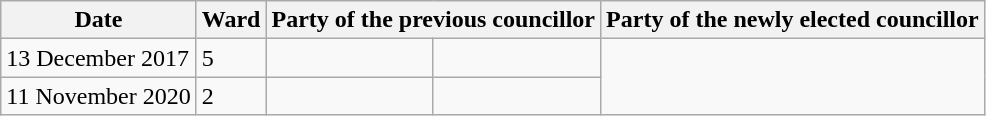<table class="wikitable">
<tr>
<th>Date</th>
<th>Ward</th>
<th colspan=2>Party of the previous councillor</th>
<th colspan=2>Party of the newly elected councillor</th>
</tr>
<tr>
<td>13 December 2017</td>
<td>5</td>
<td></td>
<td></td>
</tr>
<tr>
<td>11 November 2020</td>
<td>2</td>
<td></td>
<td></td>
</tr>
</table>
